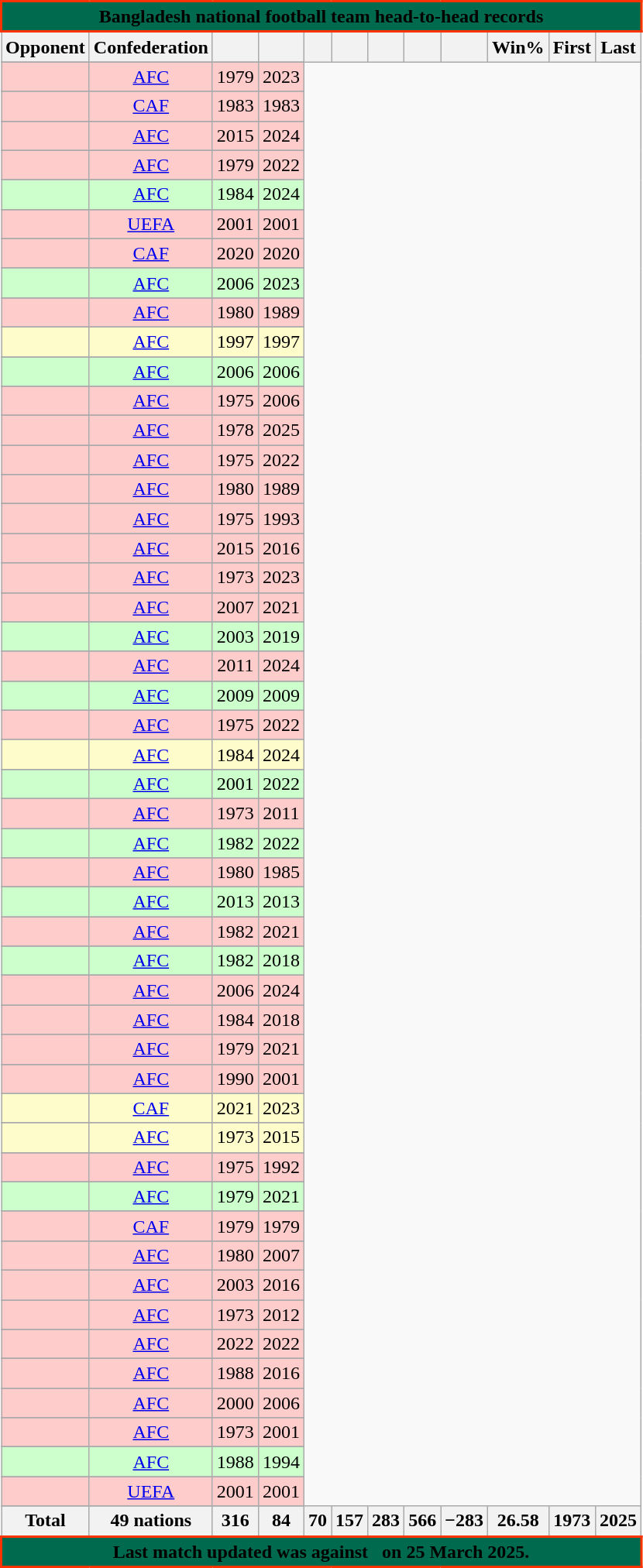<table class="wikitable sortable" style="text-align: center; font-size: 100%;">
<tr>
<th colspan=14 style="background-color:#006a4e;border: 2px solid #ff3300;"><span>Bangladesh national football team head-to-head records</span></th>
</tr>
<tr>
<th>Opponent</th>
<th>Confederation</th>
<th></th>
<th></th>
<th></th>
<th></th>
<th></th>
<th></th>
<th></th>
<th>Win%</th>
<th>First</th>
<th>Last</th>
</tr>
<tr>
</tr>
<tr>
</tr>
<tr bgcolor=FFCCCC>
<td align="left"></td>
<td><a href='#'>AFC</a><br></td>
<td>1979</td>
<td>2023</td>
</tr>
<tr>
</tr>
<tr>
</tr>
<tr bgcolor=FFCCCC>
<td align="left"></td>
<td><a href='#'>CAF</a><br></td>
<td>1983</td>
<td>1983</td>
</tr>
<tr>
</tr>
<tr>
</tr>
<tr bgcolor=FFCCCC>
<td align="left"></td>
<td><a href='#'>AFC</a><br></td>
<td>2015</td>
<td>2024</td>
</tr>
<tr>
</tr>
<tr>
</tr>
<tr bgcolor=FFCCCC>
<td align="left"></td>
<td><a href='#'>AFC</a><br></td>
<td>1979</td>
<td>2022</td>
</tr>
<tr>
</tr>
<tr>
</tr>
<tr bgcolor=CCFFCC>
<td align="left"></td>
<td><a href='#'>AFC</a><br></td>
<td>1984</td>
<td>2024</td>
</tr>
<tr>
</tr>
<tr>
</tr>
<tr bgcolor=FFCCCC>
<td align="left"></td>
<td><a href='#'>UEFA</a><br></td>
<td>2001</td>
<td>2001</td>
</tr>
<tr>
</tr>
<tr>
</tr>
<tr bgcolor=FFCCCC>
<td align="left"></td>
<td><a href='#'>CAF</a><br></td>
<td>2020</td>
<td>2020</td>
</tr>
<tr>
</tr>
<tr>
</tr>
<tr bgcolor=CCFFCC>
<td align="left"></td>
<td><a href='#'>AFC</a><br></td>
<td>2006</td>
<td>2023</td>
</tr>
<tr>
</tr>
<tr>
</tr>
<tr bgcolor=FFCCCC>
<td align="left"></td>
<td><a href='#'>AFC</a><br></td>
<td>1980</td>
<td>1989</td>
</tr>
<tr>
</tr>
<tr>
</tr>
<tr bgcolor=FFFCCC>
<td align="left"></td>
<td><a href='#'>AFC</a><br></td>
<td>1997</td>
<td>1997</td>
</tr>
<tr>
</tr>
<tr>
</tr>
<tr bgcolor=CCFFCC>
<td align="left"></td>
<td><a href='#'>AFC</a><br></td>
<td>2006</td>
<td>2006</td>
</tr>
<tr>
</tr>
<tr>
</tr>
<tr bgcolor=FFCCCC>
<td align="left"></td>
<td><a href='#'>AFC</a><br></td>
<td>1975</td>
<td>2006</td>
</tr>
<tr>
</tr>
<tr>
</tr>
<tr bgcolor=FFCCCC>
<td align="left"></td>
<td><a href='#'>AFC</a><br></td>
<td>1978</td>
<td>2025</td>
</tr>
<tr>
</tr>
<tr>
</tr>
<tr bgcolor=FFCCCC>
<td align="left"></td>
<td><a href='#'>AFC</a><br></td>
<td>1975</td>
<td>2022</td>
</tr>
<tr>
</tr>
<tr>
</tr>
<tr bgcolor=FFCCCC>
<td align="left"></td>
<td><a href='#'>AFC</a><br></td>
<td>1980</td>
<td>1989</td>
</tr>
<tr>
</tr>
<tr>
</tr>
<tr bgcolor=FFCCCC>
<td align="left"></td>
<td><a href='#'>AFC</a><br></td>
<td>1975</td>
<td>1993</td>
</tr>
<tr>
</tr>
<tr>
</tr>
<tr bgcolor=FFCCCC>
<td align="left"></td>
<td><a href='#'>AFC</a><br></td>
<td>2015</td>
<td>2016</td>
</tr>
<tr>
</tr>
<tr>
</tr>
<tr bgcolor=FFCCCC>
<td align="left"></td>
<td><a href='#'>AFC</a><br></td>
<td>1973</td>
<td>2023</td>
</tr>
<tr>
</tr>
<tr>
</tr>
<tr bgcolor=FFCCCC>
<td align="left"></td>
<td><a href='#'>AFC</a><br></td>
<td>2007</td>
<td>2021</td>
</tr>
<tr>
</tr>
<tr>
</tr>
<tr bgcolor=CCFFCC>
<td align="left"></td>
<td><a href='#'>AFC</a><br></td>
<td>2003</td>
<td>2019</td>
</tr>
<tr>
</tr>
<tr>
</tr>
<tr bgcolor=FFCCCC>
<td align="left"></td>
<td><a href='#'>AFC</a><br></td>
<td>2011</td>
<td>2024</td>
</tr>
<tr>
</tr>
<tr>
</tr>
<tr bgcolor=CCFFCC>
<td align="left"></td>
<td><a href='#'>AFC</a><br></td>
<td>2009</td>
<td>2009</td>
</tr>
<tr>
</tr>
<tr>
</tr>
<tr bgcolor=FFCCCC>
<td align="left"></td>
<td><a href='#'>AFC</a><br></td>
<td>1975</td>
<td>2022</td>
</tr>
<tr>
</tr>
<tr>
</tr>
<tr bgcolor=FFFCCC>
<td align="left"></td>
<td><a href='#'>AFC</a><br></td>
<td>1984</td>
<td>2024</td>
</tr>
<tr>
</tr>
<tr>
</tr>
<tr bgcolor=CCFFCC>
<td align="left"></td>
<td><a href='#'>AFC</a><br></td>
<td>2001</td>
<td>2022</td>
</tr>
<tr>
</tr>
<tr>
</tr>
<tr bgcolor=FFCCCC>
<td align="left"></td>
<td><a href='#'>AFC</a><br></td>
<td>1973</td>
<td>2011</td>
</tr>
<tr>
</tr>
<tr>
</tr>
<tr bgcolor=CCFFCC>
<td align="left"></td>
<td><a href='#'>AFC</a><br></td>
<td>1982</td>
<td>2022</td>
</tr>
<tr>
</tr>
<tr>
</tr>
<tr bgcolor=FFCCCC>
<td align="left"></td>
<td><a href='#'>AFC</a><br></td>
<td>1980</td>
<td>1985</td>
</tr>
<tr>
</tr>
<tr>
</tr>
<tr bgcolor=CCFFCC>
<td align="left"></td>
<td><a href='#'>AFC</a><br></td>
<td>2013</td>
<td>2013</td>
</tr>
<tr>
</tr>
<tr>
</tr>
<tr bgcolor=FFCCCC>
<td align="left"></td>
<td><a href='#'>AFC</a><br></td>
<td>1982</td>
<td>2021</td>
</tr>
<tr>
</tr>
<tr>
</tr>
<tr bgcolor=CCFFCC>
<td align="left"></td>
<td><a href='#'>AFC</a><br></td>
<td>1982</td>
<td>2018</td>
</tr>
<tr>
</tr>
<tr>
</tr>
<tr bgcolor=FFCCCC>
<td align="left"></td>
<td><a href='#'>AFC</a><br></td>
<td>2006</td>
<td>2024</td>
</tr>
<tr>
</tr>
<tr>
</tr>
<tr bgcolor=FFCCCC>
<td align="left"></td>
<td><a href='#'>AFC</a><br></td>
<td>1984</td>
<td>2018</td>
</tr>
<tr>
</tr>
<tr>
</tr>
<tr bgcolor=FFCCCC>
<td align="left"></td>
<td><a href='#'>AFC</a><br></td>
<td>1979</td>
<td>2021</td>
</tr>
<tr>
</tr>
<tr>
</tr>
<tr bgcolor=FFCCCC>
<td align="left"></td>
<td><a href='#'>AFC</a><br></td>
<td>1990</td>
<td>2001</td>
</tr>
<tr>
</tr>
<tr>
</tr>
<tr bgcolor=FFFCCC>
<td align="left"></td>
<td><a href='#'>CAF</a><br></td>
<td>2021</td>
<td>2023</td>
</tr>
<tr>
</tr>
<tr>
</tr>
<tr bgcolor=FFFCCC>
<td align="left"></td>
<td><a href='#'>AFC</a><br></td>
<td>1973</td>
<td>2015</td>
</tr>
<tr>
</tr>
<tr>
</tr>
<tr bgcolor=FFCCCC>
<td align="left"></td>
<td><a href='#'>AFC</a><br></td>
<td>1975</td>
<td>1992</td>
</tr>
<tr>
</tr>
<tr>
</tr>
<tr bgcolor=CCFFCC>
<td align="left"></td>
<td><a href='#'>AFC</a><br></td>
<td>1979</td>
<td>2021</td>
</tr>
<tr>
</tr>
<tr>
</tr>
<tr bgcolor=FFCCCC>
<td align="left"></td>
<td><a href='#'>CAF</a><br></td>
<td>1979</td>
<td>1979</td>
</tr>
<tr>
</tr>
<tr>
</tr>
<tr bgcolor=FFCCCC>
<td align="left"></td>
<td><a href='#'>AFC</a><br></td>
<td>1980</td>
<td>2007</td>
</tr>
<tr>
</tr>
<tr>
</tr>
<tr bgcolor=FFCCCC>
<td align="left"></td>
<td><a href='#'>AFC</a><br></td>
<td>2003</td>
<td>2016</td>
</tr>
<tr>
</tr>
<tr>
</tr>
<tr bgcolor=FFCCCC>
<td align="left"></td>
<td><a href='#'>AFC</a><br></td>
<td>1973</td>
<td>2012</td>
</tr>
<tr>
</tr>
<tr>
</tr>
<tr bgcolor=FFCCCC>
<td align="left"></td>
<td><a href='#'>AFC</a><br></td>
<td>2022</td>
<td>2022</td>
</tr>
<tr>
</tr>
<tr>
</tr>
<tr bgcolor=FFCCCC>
<td align="left"></td>
<td><a href='#'>AFC</a><br></td>
<td>1988</td>
<td>2016</td>
</tr>
<tr>
</tr>
<tr>
</tr>
<tr bgcolor=FFCCCC>
<td align="left"></td>
<td><a href='#'>AFC</a><br></td>
<td>2000</td>
<td>2006</td>
</tr>
<tr>
</tr>
<tr>
</tr>
<tr bgcolor=FFCCCC>
<td align="left"></td>
<td><a href='#'>AFC</a><br></td>
<td>1973</td>
<td>2001</td>
</tr>
<tr>
</tr>
<tr>
</tr>
<tr bgcolor=CCFFCC>
<td align="left"></td>
<td><a href='#'>AFC</a><br></td>
<td>1988</td>
<td>1994</td>
</tr>
<tr>
</tr>
<tr>
</tr>
<tr bgcolor=FFCCCC>
<td align="left"></td>
<td><a href='#'>UEFA</a><br></td>
<td>2001</td>
<td>2001</td>
</tr>
<tr class="sortbottom">
</tr>
<tr>
<th align=left>Total</th>
<th>49 nations</th>
<th>316</th>
<th>84</th>
<th>70</th>
<th>157</th>
<th>283</th>
<th>566</th>
<th>−283</th>
<th>26.58</th>
<th>1973</th>
<th>2025</th>
</tr>
<tr>
<th colspan=12 style="background-color:#006a4e;border: 2px solid #ff3300;"><span>Last match updated was against   <a href='#'></a></span> <span>on 25 March 2025.</span></th>
</tr>
</table>
